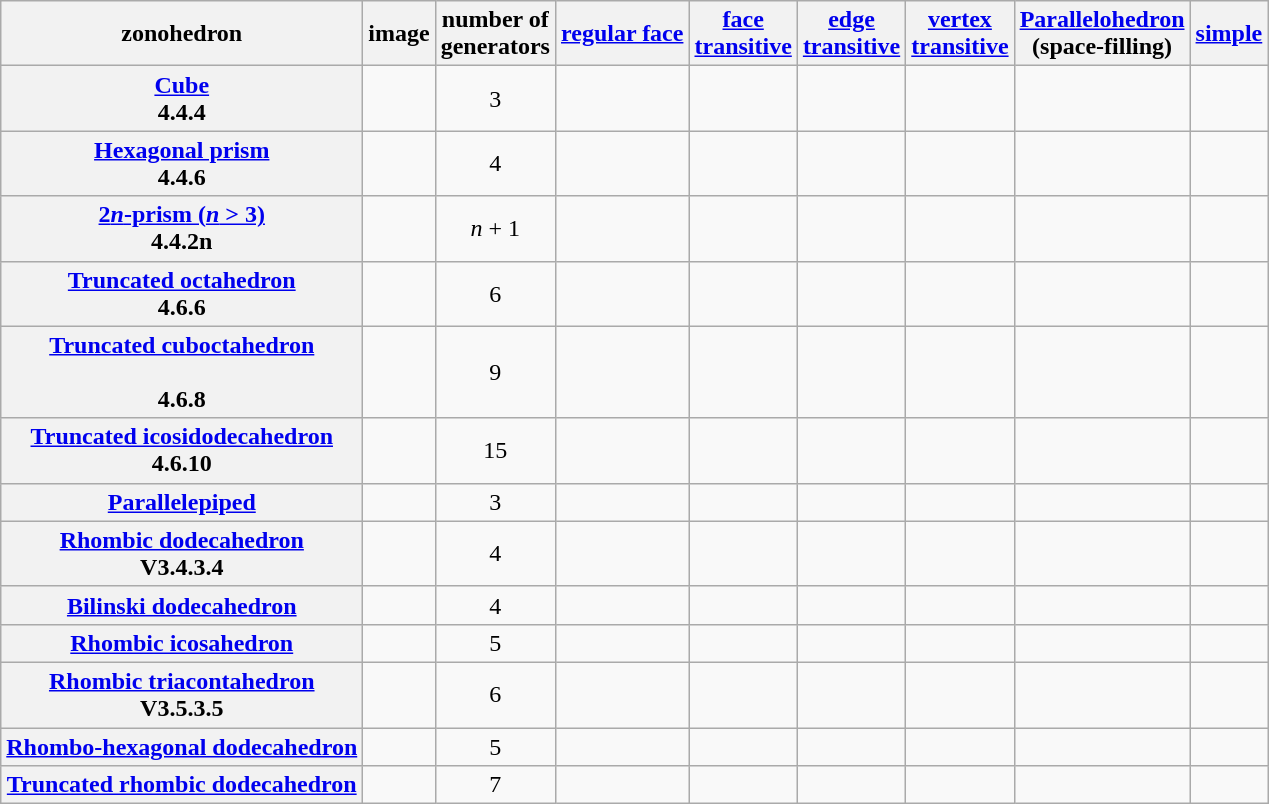<table class="wikitable sortable">
<tr>
<th>zonohedron</th>
<th>image</th>
<th>number of<br>generators</th>
<th><a href='#'>regular face</a></th>
<th><a href='#'>face<br>transitive</a></th>
<th><a href='#'>edge<br>transitive</a></th>
<th><a href='#'>vertex<br>transitive</a></th>
<th><a href='#'>Parallelohedron</a><br>(space-filling)</th>
<th><a href='#'>simple</a></th>
</tr>
<tr>
<th><a href='#'>Cube</a><br>4.4.4</th>
<td></td>
<td style='text-align: center;'>3</td>
<td></td>
<td></td>
<td></td>
<td></td>
<td></td>
<td></td>
</tr>
<tr>
<th><a href='#'>Hexagonal prism</a><br>4.4.6</th>
<td></td>
<td style='text-align: center;'>4</td>
<td></td>
<td></td>
<td></td>
<td></td>
<td></td>
<td></td>
</tr>
<tr>
<th><a href='#'>2<em>n</em>-prism (<em>n</em> > 3)</a><br>4.4.2n</th>
<td></td>
<td style='text-align: center;'><em>n</em> + 1</td>
<td></td>
<td></td>
<td></td>
<td></td>
<td></td>
<td></td>
</tr>
<tr>
<th><a href='#'>Truncated octahedron</a><br>4.6.6</th>
<td></td>
<td style='text-align: center;'>6</td>
<td></td>
<td></td>
<td></td>
<td></td>
<td></td>
<td></td>
</tr>
<tr>
<th><a href='#'>Truncated cuboctahedron</a><br><br>4.6.8</th>
<td></td>
<td style='text-align: center;'>9</td>
<td></td>
<td></td>
<td></td>
<td></td>
<td></td>
<td></td>
</tr>
<tr>
<th><a href='#'>Truncated icosidodecahedron</a><br>4.6.10</th>
<td></td>
<td style='text-align: center;'>15</td>
<td></td>
<td></td>
<td></td>
<td></td>
<td></td>
<td></td>
</tr>
<tr>
<th><a href='#'>Parallelepiped</a></th>
<td></td>
<td style='text-align: center;'>3</td>
<td></td>
<td></td>
<td></td>
<td></td>
<td></td>
<td></td>
</tr>
<tr>
<th><a href='#'>Rhombic dodecahedron</a><br>V3.4.3.4</th>
<td></td>
<td style='text-align: center;'>4</td>
<td></td>
<td></td>
<td></td>
<td></td>
<td></td>
<td></td>
</tr>
<tr>
<th><a href='#'>Bilinski dodecahedron</a></th>
<td></td>
<td style='text-align: center;'>4</td>
<td></td>
<td></td>
<td></td>
<td></td>
<td></td>
<td></td>
</tr>
<tr>
<th><a href='#'>Rhombic icosahedron</a></th>
<td></td>
<td style='text-align: center;'>5</td>
<td></td>
<td></td>
<td></td>
<td></td>
<td></td>
<td></td>
</tr>
<tr>
<th><a href='#'>Rhombic triacontahedron</a><br>V3.5.3.5</th>
<td></td>
<td style='text-align: center;'>6</td>
<td></td>
<td></td>
<td></td>
<td></td>
<td></td>
<td></td>
</tr>
<tr>
<th><a href='#'>Rhombo-hexagonal dodecahedron</a></th>
<td></td>
<td style='text-align: center;'>5</td>
<td></td>
<td></td>
<td></td>
<td></td>
<td></td>
<td></td>
</tr>
<tr>
<th><a href='#'>Truncated rhombic dodecahedron</a></th>
<td></td>
<td style='text-align: center;'>7</td>
<td></td>
<td></td>
<td></td>
<td></td>
<td></td>
<td></td>
</tr>
</table>
